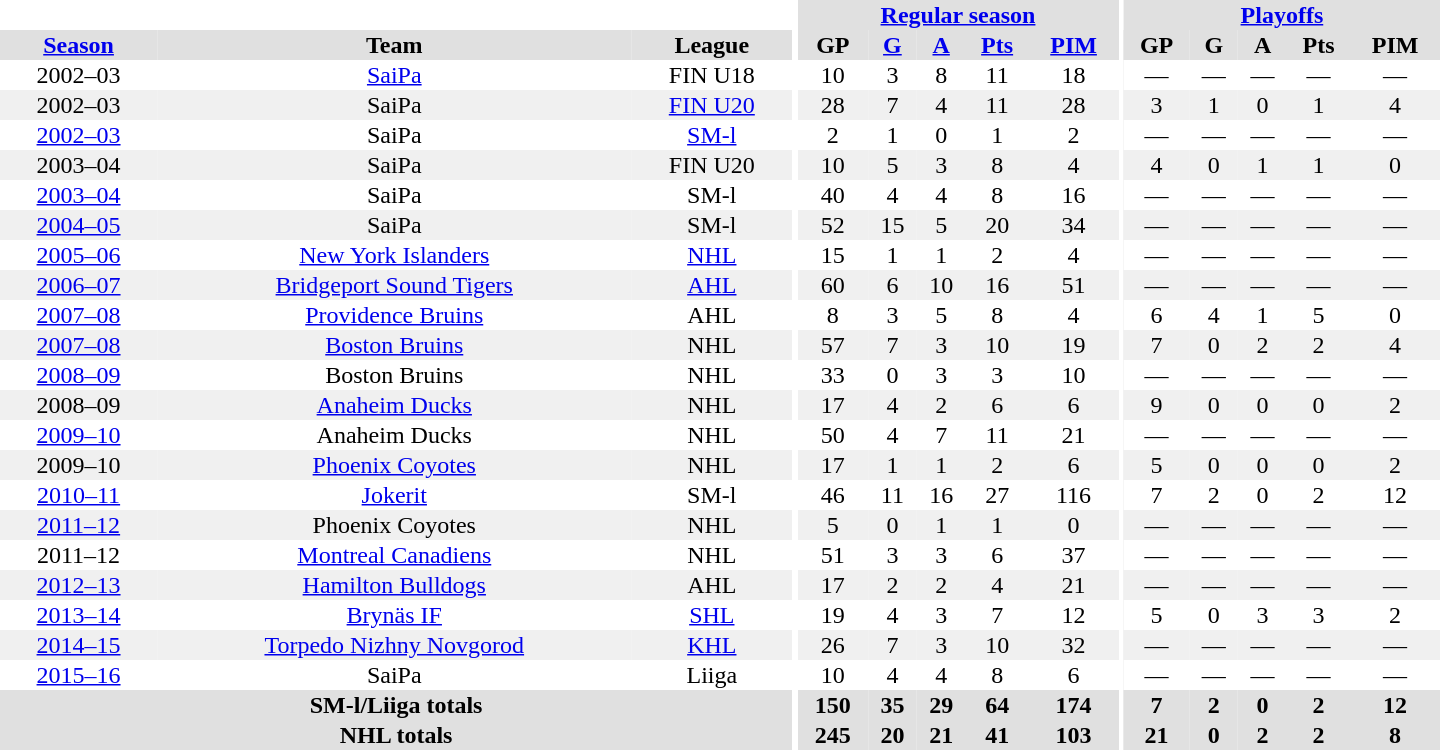<table border="0" cellpadding="1" cellspacing="0" style="text-align:center; width:60em">
<tr bgcolor="#e0e0e0">
<th colspan="3" bgcolor="#ffffff"></th>
<th rowspan="99" bgcolor="#ffffff"></th>
<th colspan="5"><a href='#'>Regular season</a></th>
<th rowspan="99" bgcolor="#ffffff"></th>
<th colspan="5"><a href='#'>Playoffs</a></th>
</tr>
<tr bgcolor="#e0e0e0">
<th><a href='#'>Season</a></th>
<th>Team</th>
<th>League</th>
<th>GP</th>
<th><a href='#'>G</a></th>
<th><a href='#'>A</a></th>
<th><a href='#'>Pts</a></th>
<th><a href='#'>PIM</a></th>
<th>GP</th>
<th>G</th>
<th>A</th>
<th>Pts</th>
<th>PIM</th>
</tr>
<tr>
<td>2002–03</td>
<td><a href='#'>SaiPa</a></td>
<td>FIN U18</td>
<td>10</td>
<td>3</td>
<td>8</td>
<td>11</td>
<td>18</td>
<td>—</td>
<td>—</td>
<td>—</td>
<td>—</td>
<td>—</td>
</tr>
<tr bgcolor="#f0f0f0">
<td>2002–03</td>
<td>SaiPa</td>
<td><a href='#'>FIN U20</a></td>
<td>28</td>
<td>7</td>
<td>4</td>
<td>11</td>
<td>28</td>
<td>3</td>
<td>1</td>
<td>0</td>
<td>1</td>
<td>4</td>
</tr>
<tr>
<td><a href='#'>2002–03</a></td>
<td>SaiPa</td>
<td><a href='#'>SM-l</a></td>
<td>2</td>
<td>1</td>
<td>0</td>
<td>1</td>
<td>2</td>
<td>—</td>
<td>—</td>
<td>—</td>
<td>—</td>
<td>—</td>
</tr>
<tr bgcolor="#f0f0f0">
<td>2003–04</td>
<td>SaiPa</td>
<td>FIN U20</td>
<td>10</td>
<td>5</td>
<td>3</td>
<td>8</td>
<td>4</td>
<td>4</td>
<td>0</td>
<td>1</td>
<td>1</td>
<td>0</td>
</tr>
<tr>
<td><a href='#'>2003–04</a></td>
<td>SaiPa</td>
<td>SM-l</td>
<td>40</td>
<td>4</td>
<td>4</td>
<td>8</td>
<td>16</td>
<td>—</td>
<td>—</td>
<td>—</td>
<td>—</td>
<td>—</td>
</tr>
<tr bgcolor="#f0f0f0">
<td><a href='#'>2004–05</a></td>
<td>SaiPa</td>
<td>SM-l</td>
<td>52</td>
<td>15</td>
<td>5</td>
<td>20</td>
<td>34</td>
<td>—</td>
<td>—</td>
<td>—</td>
<td>—</td>
<td>—</td>
</tr>
<tr>
<td><a href='#'>2005–06</a></td>
<td><a href='#'>New York Islanders</a></td>
<td><a href='#'>NHL</a></td>
<td>15</td>
<td>1</td>
<td>1</td>
<td>2</td>
<td>4</td>
<td>—</td>
<td>—</td>
<td>—</td>
<td>—</td>
<td>—</td>
</tr>
<tr bgcolor="#f0f0f0">
<td><a href='#'>2006–07</a></td>
<td><a href='#'>Bridgeport Sound Tigers</a></td>
<td><a href='#'>AHL</a></td>
<td>60</td>
<td>6</td>
<td>10</td>
<td>16</td>
<td>51</td>
<td>—</td>
<td>—</td>
<td>—</td>
<td>—</td>
<td>—</td>
</tr>
<tr>
<td><a href='#'>2007–08</a></td>
<td><a href='#'>Providence Bruins</a></td>
<td>AHL</td>
<td>8</td>
<td>3</td>
<td>5</td>
<td>8</td>
<td>4</td>
<td>6</td>
<td>4</td>
<td>1</td>
<td>5</td>
<td>0</td>
</tr>
<tr bgcolor="#f0f0f0">
<td><a href='#'>2007–08</a></td>
<td><a href='#'>Boston Bruins</a></td>
<td>NHL</td>
<td>57</td>
<td>7</td>
<td>3</td>
<td>10</td>
<td>19</td>
<td>7</td>
<td>0</td>
<td>2</td>
<td>2</td>
<td>4</td>
</tr>
<tr>
<td><a href='#'>2008–09</a></td>
<td>Boston Bruins</td>
<td>NHL</td>
<td>33</td>
<td>0</td>
<td>3</td>
<td>3</td>
<td>10</td>
<td>—</td>
<td>—</td>
<td>—</td>
<td>—</td>
<td>—</td>
</tr>
<tr bgcolor="#f0f0f0">
<td>2008–09</td>
<td><a href='#'>Anaheim Ducks</a></td>
<td>NHL</td>
<td>17</td>
<td>4</td>
<td>2</td>
<td>6</td>
<td>6</td>
<td>9</td>
<td>0</td>
<td>0</td>
<td>0</td>
<td>2</td>
</tr>
<tr>
<td><a href='#'>2009–10</a></td>
<td>Anaheim Ducks</td>
<td>NHL</td>
<td>50</td>
<td>4</td>
<td>7</td>
<td>11</td>
<td>21</td>
<td>—</td>
<td>—</td>
<td>—</td>
<td>—</td>
<td>—</td>
</tr>
<tr bgcolor="#f0f0f0">
<td>2009–10</td>
<td><a href='#'>Phoenix Coyotes</a></td>
<td>NHL</td>
<td>17</td>
<td>1</td>
<td>1</td>
<td>2</td>
<td>6</td>
<td>5</td>
<td>0</td>
<td>0</td>
<td>0</td>
<td>2</td>
</tr>
<tr>
<td><a href='#'>2010–11</a></td>
<td><a href='#'>Jokerit</a></td>
<td>SM-l</td>
<td>46</td>
<td>11</td>
<td>16</td>
<td>27</td>
<td>116</td>
<td>7</td>
<td>2</td>
<td>0</td>
<td>2</td>
<td>12</td>
</tr>
<tr bgcolor="#f0f0f0">
<td><a href='#'>2011–12</a></td>
<td>Phoenix Coyotes</td>
<td>NHL</td>
<td>5</td>
<td>0</td>
<td>1</td>
<td>1</td>
<td>0</td>
<td>—</td>
<td>—</td>
<td>—</td>
<td>—</td>
<td>—</td>
</tr>
<tr>
<td>2011–12</td>
<td><a href='#'>Montreal Canadiens</a></td>
<td>NHL</td>
<td>51</td>
<td>3</td>
<td>3</td>
<td>6</td>
<td>37</td>
<td>—</td>
<td>—</td>
<td>—</td>
<td>—</td>
<td>—</td>
</tr>
<tr bgcolor="#f0f0f0">
<td><a href='#'>2012–13</a></td>
<td><a href='#'>Hamilton Bulldogs</a></td>
<td>AHL</td>
<td>17</td>
<td>2</td>
<td>2</td>
<td>4</td>
<td>21</td>
<td>—</td>
<td>—</td>
<td>—</td>
<td>—</td>
<td>—</td>
</tr>
<tr>
<td><a href='#'>2013–14</a></td>
<td><a href='#'>Brynäs IF</a></td>
<td><a href='#'>SHL</a></td>
<td>19</td>
<td>4</td>
<td>3</td>
<td>7</td>
<td>12</td>
<td>5</td>
<td>0</td>
<td>3</td>
<td>3</td>
<td>2</td>
</tr>
<tr bgcolor="#f0f0f0">
<td><a href='#'>2014–15</a></td>
<td><a href='#'>Torpedo Nizhny Novgorod</a></td>
<td><a href='#'>KHL</a></td>
<td>26</td>
<td>7</td>
<td>3</td>
<td>10</td>
<td>32</td>
<td>—</td>
<td>—</td>
<td>—</td>
<td>—</td>
<td>—</td>
</tr>
<tr>
<td><a href='#'>2015–16</a></td>
<td>SaiPa</td>
<td>Liiga</td>
<td>10</td>
<td>4</td>
<td>4</td>
<td>8</td>
<td>6</td>
<td>—</td>
<td>—</td>
<td>—</td>
<td>—</td>
<td>—</td>
</tr>
<tr bgcolor="#e0e0e0">
<th colspan="3">SM-l/Liiga totals</th>
<th>150</th>
<th>35</th>
<th>29</th>
<th>64</th>
<th>174</th>
<th>7</th>
<th>2</th>
<th>0</th>
<th>2</th>
<th>12</th>
</tr>
<tr bgcolor="#e0e0e0">
<th colspan="3">NHL totals</th>
<th>245</th>
<th>20</th>
<th>21</th>
<th>41</th>
<th>103</th>
<th>21</th>
<th>0</th>
<th>2</th>
<th>2</th>
<th>8</th>
</tr>
</table>
